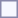<table style="border:1px solid #8888aa; background-color:#f7f8ff; padding:5px; font-size:95%; margin: 0px 12px 12px 0px;">
</table>
